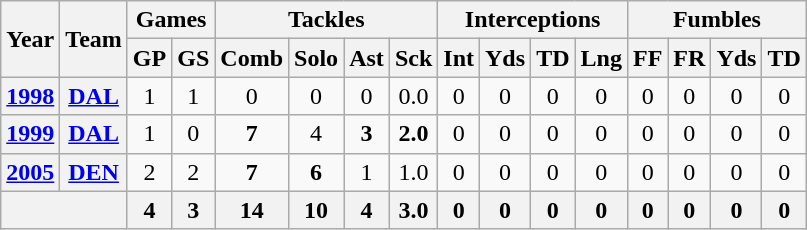<table class="wikitable" style="text-align:center">
<tr>
<th rowspan="2">Year</th>
<th rowspan="2">Team</th>
<th colspan="2">Games</th>
<th colspan="4">Tackles</th>
<th colspan="4">Interceptions</th>
<th colspan="4">Fumbles</th>
</tr>
<tr>
<th>GP</th>
<th>GS</th>
<th>Comb</th>
<th>Solo</th>
<th>Ast</th>
<th>Sck</th>
<th>Int</th>
<th>Yds</th>
<th>TD</th>
<th>Lng</th>
<th>FF</th>
<th>FR</th>
<th>Yds</th>
<th>TD</th>
</tr>
<tr>
<th><a href='#'>1998</a></th>
<th><a href='#'>DAL</a></th>
<td>1</td>
<td>1</td>
<td>0</td>
<td>0</td>
<td>0</td>
<td>0.0</td>
<td>0</td>
<td>0</td>
<td>0</td>
<td>0</td>
<td>0</td>
<td>0</td>
<td>0</td>
<td>0</td>
</tr>
<tr>
<th><a href='#'>1999</a></th>
<th><a href='#'>DAL</a></th>
<td>1</td>
<td>0</td>
<td><strong>7</strong></td>
<td>4</td>
<td><strong>3</strong></td>
<td><strong>2.0</strong></td>
<td>0</td>
<td>0</td>
<td>0</td>
<td>0</td>
<td>0</td>
<td>0</td>
<td>0</td>
<td>0</td>
</tr>
<tr>
<th><a href='#'>2005</a></th>
<th><a href='#'>DEN</a></th>
<td>2</td>
<td>2</td>
<td><strong>7</strong></td>
<td><strong>6</strong></td>
<td>1</td>
<td>1.0</td>
<td>0</td>
<td>0</td>
<td>0</td>
<td>0</td>
<td>0</td>
<td>0</td>
<td>0</td>
<td>0</td>
</tr>
<tr>
<th colspan="2"></th>
<th>4</th>
<th>3</th>
<th>14</th>
<th>10</th>
<th>4</th>
<th>3.0</th>
<th>0</th>
<th>0</th>
<th>0</th>
<th>0</th>
<th>0</th>
<th>0</th>
<th>0</th>
<th>0</th>
</tr>
</table>
